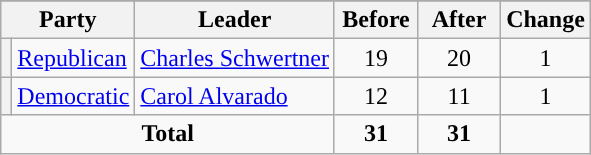<table class="wikitable" style="text-align:center;">
<tr>
</tr>
<tr>
<th colspan="2">Party</th>
<th>Leader</th>
<th style="width:3em">Before</th>
<th style="width:3em">After</th>
<th style="width:3em">Change</th>
</tr>
<tr>
<th style="background-color:"></th>
<td style="text-align:left;"><a href='#'>Republican</a></td>
<td style="text-align:left;"><a href='#'>Charles Schwertner</a></td>
<td>19</td>
<td>20</td>
<td> 1</td>
</tr>
<tr>
<th style="background-color:"></th>
<td style="text-align:left;"><a href='#'>Democratic</a></td>
<td style="text-align:left;"><a href='#'>Carol Alvarado</a></td>
<td>12</td>
<td>11</td>
<td> 1</td>
</tr>
<tr>
<td colspan="3"><strong>Total</strong></td>
<td><strong>31</strong></td>
<td><strong>31</strong></td>
<td></td>
</tr>
</table>
